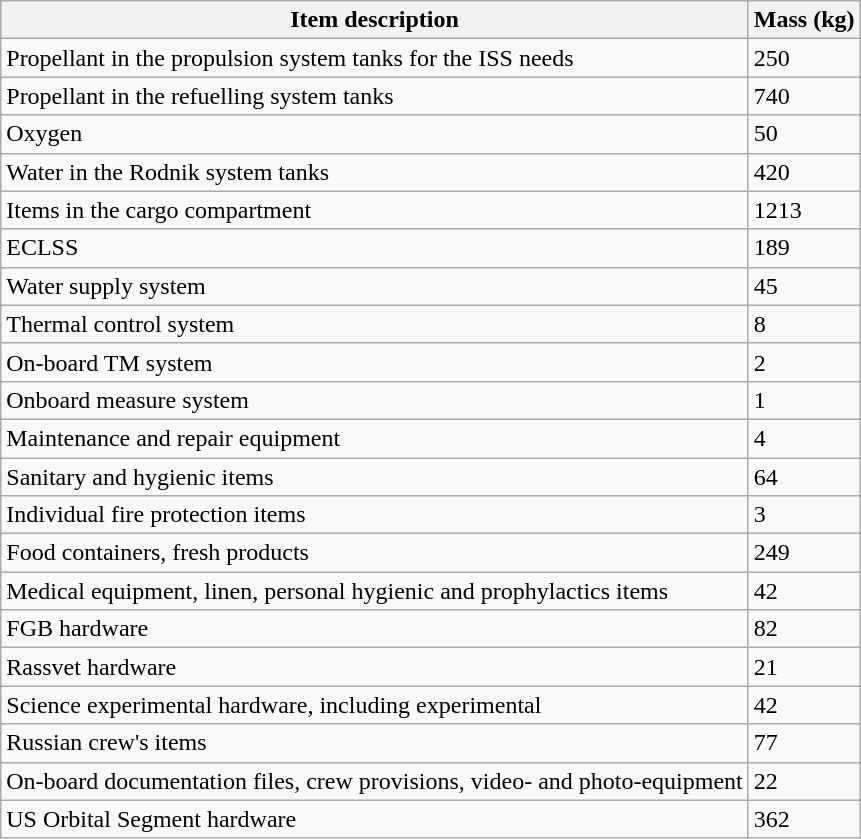<table class="wikitable">
<tr>
<th>Item description </th>
<th>Mass (kg)</th>
</tr>
<tr>
<td>Propellant in the propulsion system tanks for the ISS needs</td>
<td>250</td>
</tr>
<tr>
<td>Propellant in the refuelling system tanks</td>
<td>740</td>
</tr>
<tr>
<td>Oxygen</td>
<td>50</td>
</tr>
<tr>
<td>Water in the Rodnik system tanks</td>
<td>420</td>
</tr>
<tr>
<td>Items in the cargo compartment</td>
<td>1213</td>
</tr>
<tr>
<td>ECLSS</td>
<td>189</td>
</tr>
<tr>
<td>Water supply system</td>
<td>45</td>
</tr>
<tr>
<td>Thermal control system</td>
<td>8</td>
</tr>
<tr>
<td>On-board TM system</td>
<td>2</td>
</tr>
<tr>
<td>Onboard measure system</td>
<td>1</td>
</tr>
<tr>
<td>Maintenance and repair equipment</td>
<td>4</td>
</tr>
<tr>
<td>Sanitary and hygienic items</td>
<td>64</td>
</tr>
<tr>
<td>Individual fire protection items</td>
<td>3</td>
</tr>
<tr>
<td>Food containers, fresh products</td>
<td>249</td>
</tr>
<tr>
<td>Medical equipment, linen, personal hygienic and prophylactics items</td>
<td>42</td>
</tr>
<tr>
<td>FGB hardware</td>
<td>82</td>
</tr>
<tr>
<td>Rassvet hardware</td>
<td>21</td>
</tr>
<tr>
<td>Science experimental hardware, including experimental</td>
<td>42</td>
</tr>
<tr>
<td>Russian crew's items</td>
<td>77</td>
</tr>
<tr>
<td>On-board documentation files, crew provisions, video- and photo-equipment</td>
<td>22</td>
</tr>
<tr>
<td>US Orbital Segment hardware</td>
<td>362</td>
</tr>
</table>
